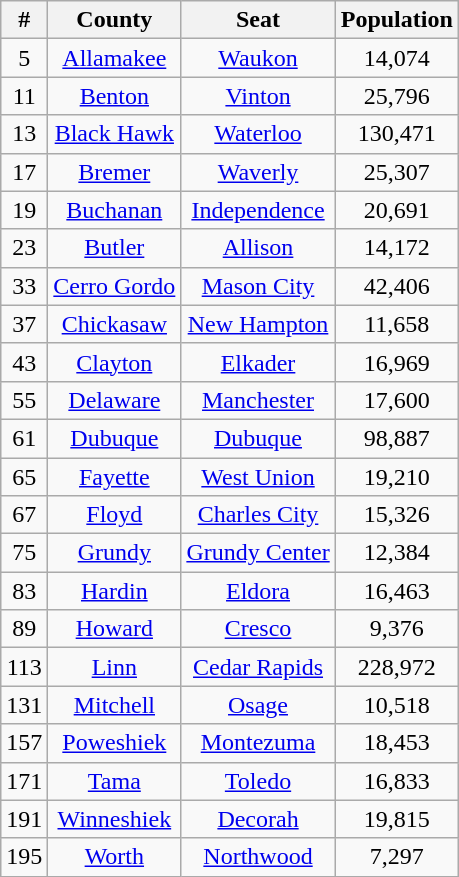<table class="wikitable sortable" style="text-align:center;">
<tr>
<th>#</th>
<th>County</th>
<th>Seat</th>
<th>Population</th>
</tr>
<tr>
<td>5</td>
<td><a href='#'>Allamakee</a></td>
<td><a href='#'>Waukon</a></td>
<td>14,074</td>
</tr>
<tr>
<td>11</td>
<td><a href='#'>Benton</a></td>
<td><a href='#'>Vinton</a></td>
<td>25,796</td>
</tr>
<tr>
<td>13</td>
<td><a href='#'>Black Hawk</a></td>
<td><a href='#'>Waterloo</a></td>
<td>130,471</td>
</tr>
<tr>
<td>17</td>
<td><a href='#'>Bremer</a></td>
<td><a href='#'>Waverly</a></td>
<td>25,307</td>
</tr>
<tr>
<td>19</td>
<td><a href='#'>Buchanan</a></td>
<td><a href='#'>Independence</a></td>
<td>20,691</td>
</tr>
<tr>
<td>23</td>
<td><a href='#'>Butler</a></td>
<td><a href='#'>Allison</a></td>
<td>14,172</td>
</tr>
<tr>
<td>33</td>
<td><a href='#'>Cerro Gordo</a></td>
<td><a href='#'>Mason City</a></td>
<td>42,406</td>
</tr>
<tr>
<td>37</td>
<td><a href='#'>Chickasaw</a></td>
<td><a href='#'>New Hampton</a></td>
<td>11,658</td>
</tr>
<tr>
<td>43</td>
<td><a href='#'>Clayton</a></td>
<td><a href='#'>Elkader</a></td>
<td>16,969</td>
</tr>
<tr>
<td>55</td>
<td><a href='#'>Delaware</a></td>
<td><a href='#'>Manchester</a></td>
<td>17,600</td>
</tr>
<tr>
<td>61</td>
<td><a href='#'>Dubuque</a></td>
<td><a href='#'>Dubuque</a></td>
<td>98,887</td>
</tr>
<tr>
<td>65</td>
<td><a href='#'>Fayette</a></td>
<td><a href='#'>West Union</a></td>
<td>19,210</td>
</tr>
<tr>
<td>67</td>
<td><a href='#'>Floyd</a></td>
<td><a href='#'>Charles City</a></td>
<td>15,326</td>
</tr>
<tr>
<td>75</td>
<td><a href='#'>Grundy</a></td>
<td><a href='#'>Grundy Center</a></td>
<td>12,384</td>
</tr>
<tr>
<td>83</td>
<td><a href='#'>Hardin</a></td>
<td><a href='#'>Eldora</a></td>
<td>16,463</td>
</tr>
<tr>
<td>89</td>
<td><a href='#'>Howard</a></td>
<td><a href='#'>Cresco</a></td>
<td>9,376</td>
</tr>
<tr>
<td>113</td>
<td><a href='#'>Linn</a></td>
<td><a href='#'>Cedar Rapids</a></td>
<td>228,972</td>
</tr>
<tr>
<td>131</td>
<td><a href='#'>Mitchell</a></td>
<td><a href='#'>Osage</a></td>
<td>10,518</td>
</tr>
<tr>
<td>157</td>
<td><a href='#'>Poweshiek</a></td>
<td><a href='#'>Montezuma</a></td>
<td>18,453</td>
</tr>
<tr>
<td>171</td>
<td><a href='#'>Tama</a></td>
<td><a href='#'>Toledo</a></td>
<td>16,833</td>
</tr>
<tr>
<td>191</td>
<td><a href='#'>Winneshiek</a></td>
<td><a href='#'>Decorah</a></td>
<td>19,815</td>
</tr>
<tr>
<td>195</td>
<td><a href='#'>Worth</a></td>
<td><a href='#'>Northwood</a></td>
<td>7,297</td>
</tr>
</table>
